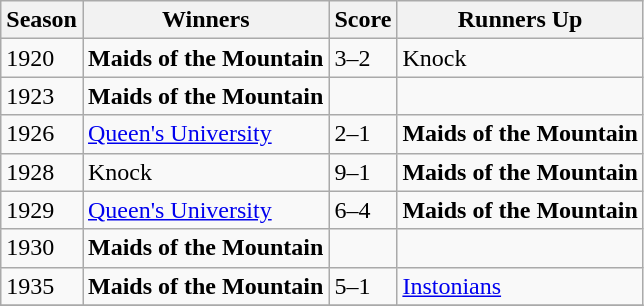<table class="wikitable collapsible">
<tr>
<th>Season</th>
<th>Winners</th>
<th>Score</th>
<th>Runners Up</th>
</tr>
<tr>
<td>1920</td>
<td><strong>Maids of the Mountain</strong></td>
<td>3–2</td>
<td>Knock</td>
</tr>
<tr>
<td>1923</td>
<td><strong>Maids of the Mountain</strong></td>
<td></td>
<td></td>
</tr>
<tr>
<td>1926</td>
<td><a href='#'>Queen's University</a></td>
<td>2–1 </td>
<td><strong>Maids of the Mountain</strong></td>
</tr>
<tr>
<td>1928</td>
<td>Knock </td>
<td>9–1</td>
<td><strong>Maids of the Mountain</strong></td>
</tr>
<tr>
<td>1929</td>
<td><a href='#'>Queen's University</a></td>
<td>6–4 </td>
<td><strong>Maids of the Mountain</strong></td>
</tr>
<tr>
<td>1930</td>
<td><strong>Maids of the Mountain</strong></td>
<td></td>
<td></td>
</tr>
<tr>
<td>1935</td>
<td><strong>Maids of the Mountain</strong> </td>
<td>5–1</td>
<td><a href='#'>Instonians</a></td>
</tr>
<tr>
</tr>
</table>
